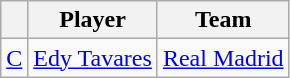<table class="wikitable">
<tr>
<th style="text-align:center;"></th>
<th style="text-align:center;">Player</th>
<th style="text-align:center;">Team</th>
</tr>
<tr>
<td style="text-align:center;"><a href='#'>C</a></td>
<td> <a href='#'>Edy Tavares</a></td>
<td><a href='#'>Real Madrid</a></td>
</tr>
</table>
